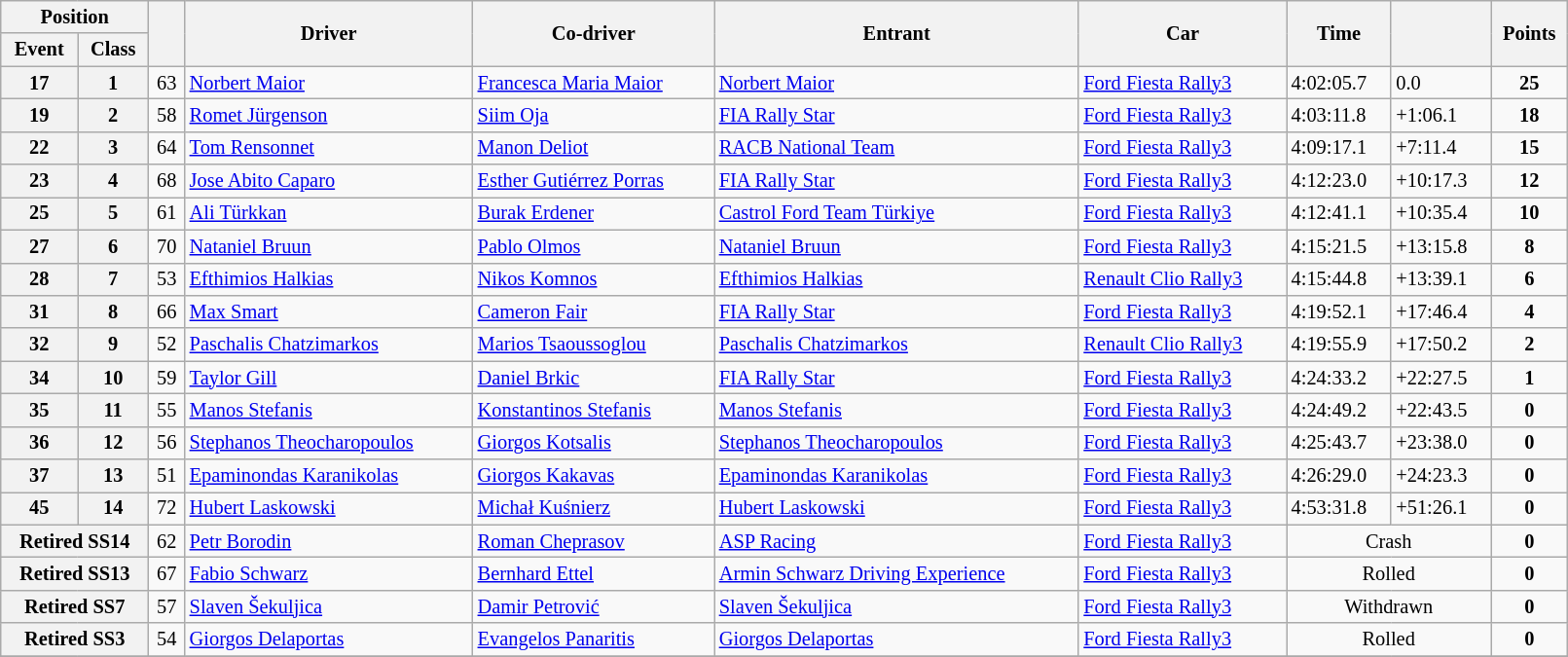<table class="wikitable" width=85% style="font-size: 85%;">
<tr>
<th colspan="2">Position</th>
<th rowspan="2"></th>
<th rowspan="2">Driver</th>
<th rowspan="2">Co-driver</th>
<th rowspan="2">Entrant</th>
<th rowspan="2">Car</th>
<th rowspan="2">Time</th>
<th rowspan="2"></th>
<th rowspan="2">Points</th>
</tr>
<tr>
<th>Event</th>
<th>Class</th>
</tr>
<tr>
<th>17</th>
<th>1</th>
<td align="center">63</td>
<td><a href='#'>Norbert Maior</a></td>
<td><a href='#'>Francesca Maria Maior</a></td>
<td><a href='#'>Norbert Maior</a></td>
<td><a href='#'>Ford Fiesta Rally3</a></td>
<td>4:02:05.7</td>
<td>0.0</td>
<td align="center"><strong>25</strong></td>
</tr>
<tr>
<th>19</th>
<th>2</th>
<td align="center">58</td>
<td><a href='#'>Romet Jürgenson</a></td>
<td><a href='#'>Siim Oja</a></td>
<td><a href='#'>FIA Rally Star</a></td>
<td><a href='#'>Ford Fiesta Rally3</a></td>
<td>4:03:11.8</td>
<td>+1:06.1</td>
<td align="center"><strong>18</strong></td>
</tr>
<tr>
<th>22</th>
<th>3</th>
<td align="center">64</td>
<td><a href='#'>Tom Rensonnet</a></td>
<td><a href='#'>Manon Deliot</a></td>
<td><a href='#'>RACB National Team</a></td>
<td><a href='#'>Ford Fiesta Rally3</a></td>
<td>4:09:17.1</td>
<td>+7:11.4</td>
<td align="center"><strong>15</strong></td>
</tr>
<tr>
<th>23</th>
<th>4</th>
<td align="center">68</td>
<td><a href='#'>Jose Abito Caparo</a></td>
<td><a href='#'>Esther Gutiérrez Porras</a></td>
<td><a href='#'>FIA Rally Star</a></td>
<td><a href='#'>Ford Fiesta Rally3</a></td>
<td>4:12:23.0</td>
<td>+10:17.3</td>
<td align="center"><strong>12</strong></td>
</tr>
<tr>
<th>25</th>
<th>5</th>
<td align="center">61</td>
<td><a href='#'>Ali Türkkan</a></td>
<td><a href='#'>Burak Erdener</a></td>
<td><a href='#'>Castrol Ford Team Türkiye</a></td>
<td><a href='#'>Ford Fiesta Rally3</a></td>
<td>4:12:41.1</td>
<td>+10:35.4</td>
<td align="center"><strong>10</strong></td>
</tr>
<tr>
<th>27</th>
<th>6</th>
<td align="center">70</td>
<td><a href='#'>Nataniel Bruun</a></td>
<td><a href='#'>Pablo Olmos</a></td>
<td><a href='#'>Nataniel Bruun</a></td>
<td><a href='#'>Ford Fiesta Rally3</a></td>
<td>4:15:21.5</td>
<td>+13:15.8</td>
<td align="center"><strong>8</strong></td>
</tr>
<tr>
<th>28</th>
<th>7</th>
<td align="center">53</td>
<td><a href='#'>Efthimios Halkias</a></td>
<td><a href='#'>Nikos Komnos</a></td>
<td><a href='#'>Efthimios Halkias</a></td>
<td><a href='#'>Renault Clio Rally3</a></td>
<td>4:15:44.8</td>
<td>+13:39.1</td>
<td align="center"><strong>6</strong></td>
</tr>
<tr>
<th>31</th>
<th>8</th>
<td align="center">66</td>
<td><a href='#'>Max Smart</a></td>
<td><a href='#'>Cameron Fair</a></td>
<td><a href='#'>FIA Rally Star</a></td>
<td><a href='#'>Ford Fiesta Rally3</a></td>
<td>4:19:52.1</td>
<td>+17:46.4</td>
<td align="center"><strong>4</strong></td>
</tr>
<tr>
<th>32</th>
<th>9</th>
<td align="center">52</td>
<td><a href='#'>Paschalis Chatzimarkos</a></td>
<td><a href='#'>Marios Tsaoussoglou</a></td>
<td><a href='#'>Paschalis Chatzimarkos</a></td>
<td><a href='#'>Renault Clio Rally3</a></td>
<td>4:19:55.9</td>
<td>+17:50.2</td>
<td align="center"><strong>2</strong></td>
</tr>
<tr>
<th>34</th>
<th>10</th>
<td align="center">59</td>
<td><a href='#'>Taylor Gill</a></td>
<td><a href='#'>Daniel Brkic</a></td>
<td><a href='#'>FIA Rally Star</a></td>
<td><a href='#'>Ford Fiesta Rally3</a></td>
<td>4:24:33.2</td>
<td>+22:27.5</td>
<td align="center"><strong>1</strong></td>
</tr>
<tr>
<th>35</th>
<th>11</th>
<td align="center">55</td>
<td><a href='#'>Manos Stefanis</a></td>
<td><a href='#'>Konstantinos Stefanis</a></td>
<td><a href='#'>Manos Stefanis</a></td>
<td><a href='#'>Ford Fiesta Rally3</a></td>
<td>4:24:49.2</td>
<td>+22:43.5</td>
<td align="center"><strong>0</strong></td>
</tr>
<tr>
<th>36</th>
<th>12</th>
<td align="center">56</td>
<td><a href='#'>Stephanos Theocharopoulos</a></td>
<td><a href='#'>Giorgos Kotsalis</a></td>
<td><a href='#'>Stephanos Theocharopoulos</a></td>
<td><a href='#'>Ford Fiesta Rally3</a></td>
<td>4:25:43.7</td>
<td>+23:38.0</td>
<td align="center"><strong>0</strong></td>
</tr>
<tr>
<th>37</th>
<th>13</th>
<td align="center">51</td>
<td><a href='#'>Epaminondas Karanikolas</a></td>
<td><a href='#'>Giorgos Kakavas</a></td>
<td><a href='#'>Epaminondas Karanikolas</a></td>
<td><a href='#'>Ford Fiesta Rally3</a></td>
<td>4:26:29.0</td>
<td>+24:23.3</td>
<td align="center"><strong>0</strong></td>
</tr>
<tr>
<th>45</th>
<th>14</th>
<td align="center">72</td>
<td><a href='#'>Hubert Laskowski</a></td>
<td><a href='#'>Michał Kuśnierz</a></td>
<td><a href='#'>Hubert Laskowski</a></td>
<td><a href='#'>Ford Fiesta Rally3</a></td>
<td>4:53:31.8</td>
<td>+51:26.1</td>
<td align="center"><strong>0</strong></td>
</tr>
<tr>
<th colspan="2">Retired SS14</th>
<td align="center">62</td>
<td><a href='#'>Petr Borodin</a></td>
<td><a href='#'>Roman Cheprasov</a></td>
<td><a href='#'>ASP Racing</a></td>
<td><a href='#'>Ford Fiesta Rally3</a></td>
<td colspan="2" align="center">Crash</td>
<td align="center"><strong>0</strong></td>
</tr>
<tr>
<th colspan="2">Retired SS13</th>
<td align="center">67</td>
<td><a href='#'>Fabio Schwarz</a></td>
<td><a href='#'>Bernhard Ettel</a></td>
<td><a href='#'>Armin Schwarz Driving Experience</a></td>
<td><a href='#'>Ford Fiesta Rally3</a></td>
<td colspan="2" align="center">Rolled</td>
<td align="center"><strong>0</strong></td>
</tr>
<tr>
<th colspan="2">Retired SS7</th>
<td align="center">57</td>
<td><a href='#'>Slaven Šekuljica</a></td>
<td><a href='#'>Damir Petrović</a></td>
<td><a href='#'>Slaven Šekuljica</a></td>
<td><a href='#'>Ford Fiesta Rally3</a></td>
<td colspan="2" align="center">Withdrawn</td>
<td align="center"><strong>0</strong></td>
</tr>
<tr>
<th colspan="2">Retired SS3</th>
<td align="center">54</td>
<td><a href='#'>Giorgos Delaportas</a></td>
<td><a href='#'>Evangelos Panaritis</a></td>
<td><a href='#'>Giorgos Delaportas</a></td>
<td><a href='#'>Ford Fiesta Rally3</a></td>
<td colspan="2" align="center">Rolled</td>
<td align="center"><strong>0</strong></td>
</tr>
<tr>
</tr>
</table>
